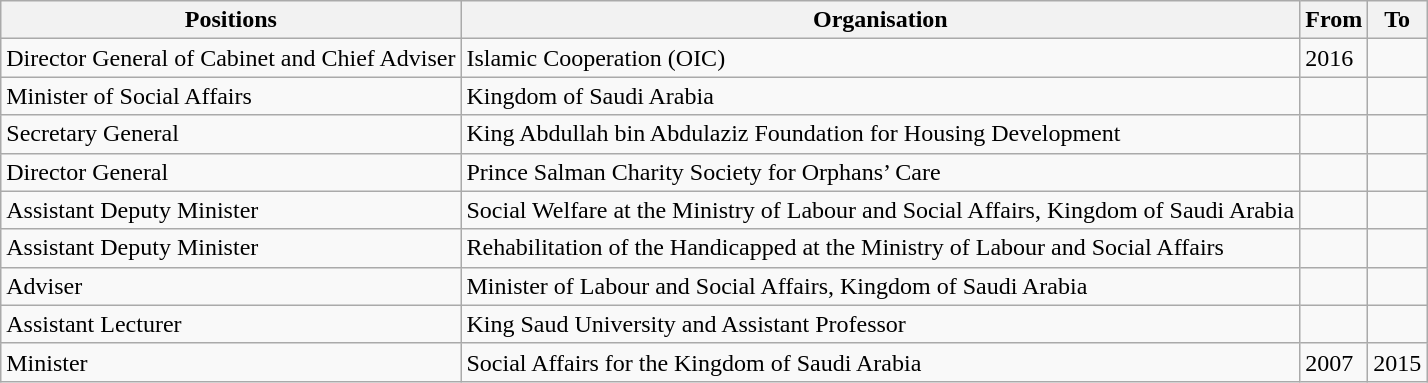<table class="wikitable">
<tr>
<th>Positions</th>
<th>Organisation</th>
<th>From</th>
<th>To</th>
</tr>
<tr>
<td>Director General of Cabinet and Chief Adviser</td>
<td>Islamic Cooperation (OIC)</td>
<td>2016</td>
<td></td>
</tr>
<tr>
<td>Minister of Social Affairs</td>
<td>Kingdom of Saudi Arabia</td>
<td></td>
<td></td>
</tr>
<tr>
<td>Secretary General</td>
<td>King Abdullah bin Abdulaziz Foundation for Housing Development</td>
<td></td>
<td></td>
</tr>
<tr>
<td>Director General</td>
<td>Prince Salman Charity Society for Orphans’ Care</td>
<td></td>
<td></td>
</tr>
<tr>
<td>Assistant Deputy Minister</td>
<td>Social Welfare at the Ministry of Labour and Social Affairs, Kingdom of Saudi Arabia</td>
<td></td>
<td></td>
</tr>
<tr>
<td>Assistant Deputy Minister</td>
<td>Rehabilitation of the Handicapped at the Ministry of Labour and Social Affairs</td>
<td></td>
<td></td>
</tr>
<tr>
<td>Adviser</td>
<td>Minister of Labour and Social Affairs, Kingdom of Saudi Arabia</td>
<td></td>
<td></td>
</tr>
<tr>
<td>Assistant Lecturer</td>
<td>King Saud University and Assistant Professor</td>
<td></td>
<td></td>
</tr>
<tr>
<td>Minister</td>
<td>Social Affairs for the Kingdom of Saudi Arabia</td>
<td>2007</td>
<td>2015</td>
</tr>
</table>
